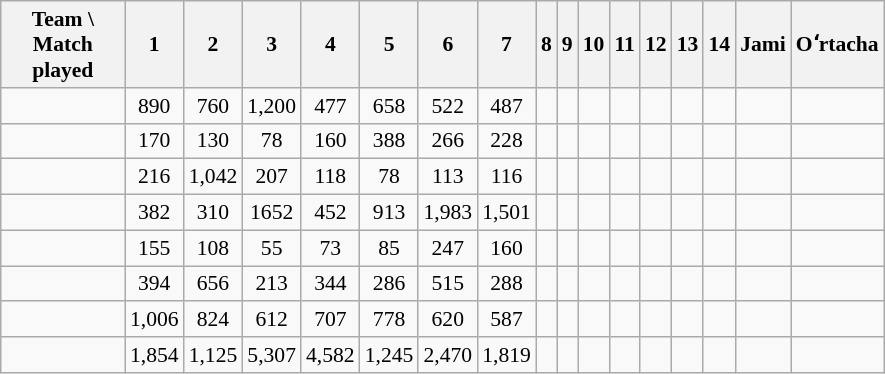<table class="wikitable sortable" style="font-size: 90%; text-align:center;">
<tr>
<th style="width:76px;">Team \ Match played</th>
<th align="center">1</th>
<th align="center">2</th>
<th align="center">3</th>
<th align="center">4</th>
<th align="center">5</th>
<th align="center">6</th>
<th align="center">7</th>
<th align="center">8</th>
<th align="center">9</th>
<th align="center">10</th>
<th align="center">11</th>
<th align="center">12</th>
<th align="center">13</th>
<th align="center">14</th>
<th align="center">Jami</th>
<th align="center">Oʻrtacha</th>
</tr>
<tr align=center>
<td align="left"></td>
<td>890</td>
<td>760</td>
<td>1,200</td>
<td>477</td>
<td>658</td>
<td>522</td>
<td>487</td>
<td></td>
<td></td>
<td></td>
<td></td>
<td></td>
<td></td>
<td></td>
<td><strong></strong></td>
<td></td>
</tr>
<tr align="center">
<td align=left></td>
<td>170</td>
<td>130</td>
<td>78</td>
<td>160</td>
<td>388</td>
<td>266</td>
<td>228</td>
<td></td>
<td></td>
<td></td>
<td></td>
<td></td>
<td></td>
<td></td>
<td><strong></strong></td>
<td></td>
</tr>
<tr align=center>
<td align=left></td>
<td>216</td>
<td>1,042</td>
<td>207</td>
<td>118</td>
<td>78</td>
<td>113</td>
<td>116</td>
<td></td>
<td></td>
<td></td>
<td></td>
<td></td>
<td></td>
<td></td>
<td><strong></strong></td>
<td></td>
</tr>
<tr align=center>
<td align="left"></td>
<td>382</td>
<td>310</td>
<td>1652</td>
<td>452</td>
<td>913</td>
<td>1,983</td>
<td>1,501</td>
<td></td>
<td></td>
<td></td>
<td></td>
<td></td>
<td></td>
<td></td>
<td><strong></strong></td>
<td></td>
</tr>
<tr align=center>
<td align="left"></td>
<td>155</td>
<td>108</td>
<td>55</td>
<td>73</td>
<td>85</td>
<td>247</td>
<td>160</td>
<td></td>
<td></td>
<td></td>
<td></td>
<td></td>
<td></td>
<td></td>
<td><strong></strong></td>
<td></td>
</tr>
<tr align=center>
<td align="left"></td>
<td>394</td>
<td>656</td>
<td>213</td>
<td>344</td>
<td>286</td>
<td>515</td>
<td>288</td>
<td></td>
<td></td>
<td></td>
<td></td>
<td></td>
<td></td>
<td></td>
<td><strong></strong></td>
<td></td>
</tr>
<tr align=center>
<td align="left"></td>
<td>1,006</td>
<td>824</td>
<td>612</td>
<td>707</td>
<td>778</td>
<td>620</td>
<td>587</td>
<td></td>
<td></td>
<td></td>
<td></td>
<td></td>
<td></td>
<td></td>
<td><strong></strong></td>
<td></td>
</tr>
<tr align=center>
<td align="left"></td>
<td>1,854</td>
<td>1,125</td>
<td>5,307</td>
<td>4,582</td>
<td>1,245</td>
<td>2,470</td>
<td>1,819</td>
<td></td>
<td></td>
<td></td>
<td></td>
<td></td>
<td></td>
<td></td>
<td><strong></strong></td>
<td></td>
</tr>
</table>
